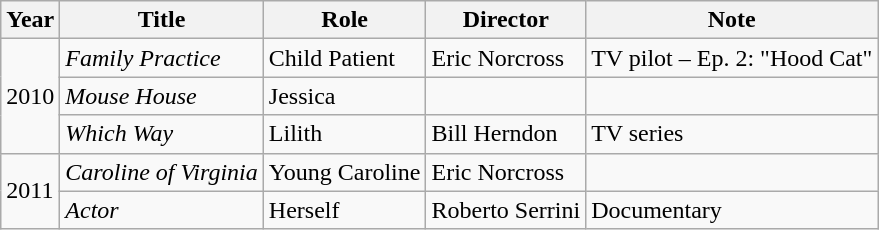<table - class="wikitable">
<tr>
<th>Year</th>
<th>Title</th>
<th>Role</th>
<th>Director</th>
<th>Note</th>
</tr>
<tr>
<td rowspan="3">2010</td>
<td><em>Family Practice</em></td>
<td>Child Patient</td>
<td>Eric Norcross</td>
<td>TV pilot – Ep. 2: "Hood Cat"</td>
</tr>
<tr>
<td><em>Mouse House</em></td>
<td>Jessica</td>
<td></td>
<td></td>
</tr>
<tr>
<td><em>Which Way</em></td>
<td>Lilith</td>
<td>Bill Herndon</td>
<td>TV series</td>
</tr>
<tr>
<td rowspan="2">2011</td>
<td><em>Caroline of Virginia</em></td>
<td>Young Caroline</td>
<td>Eric Norcross</td>
</tr>
<tr>
<td><em>Actor</em></td>
<td>Herself</td>
<td>Roberto Serrini</td>
<td>Documentary</td>
</tr>
</table>
